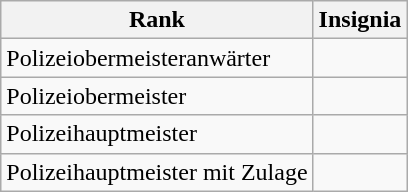<table class="wikitable">
<tr>
<th>Rank</th>
<th>Insignia</th>
</tr>
<tr>
<td>Polizeiobermeisteranwärter</td>
<td></td>
</tr>
<tr>
<td>Polizeiobermeister</td>
<td></td>
</tr>
<tr>
<td>Polizeihauptmeister</td>
<td></td>
</tr>
<tr>
<td>Polizeihauptmeister mit Zulage</td>
<td></td>
</tr>
</table>
